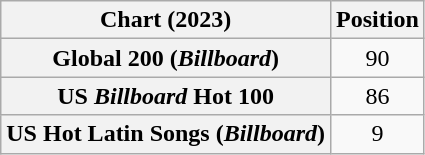<table class="wikitable sortable plainrowheaders" style="text-align:center">
<tr>
<th scope="col">Chart (2023)</th>
<th scope="col">Position</th>
</tr>
<tr>
<th scope="row">Global 200 (<em>Billboard</em>)</th>
<td>90</td>
</tr>
<tr>
<th scope="row">US <em>Billboard</em> Hot 100</th>
<td>86</td>
</tr>
<tr>
<th scope="row">US Hot Latin Songs (<em>Billboard</em>)</th>
<td>9</td>
</tr>
</table>
